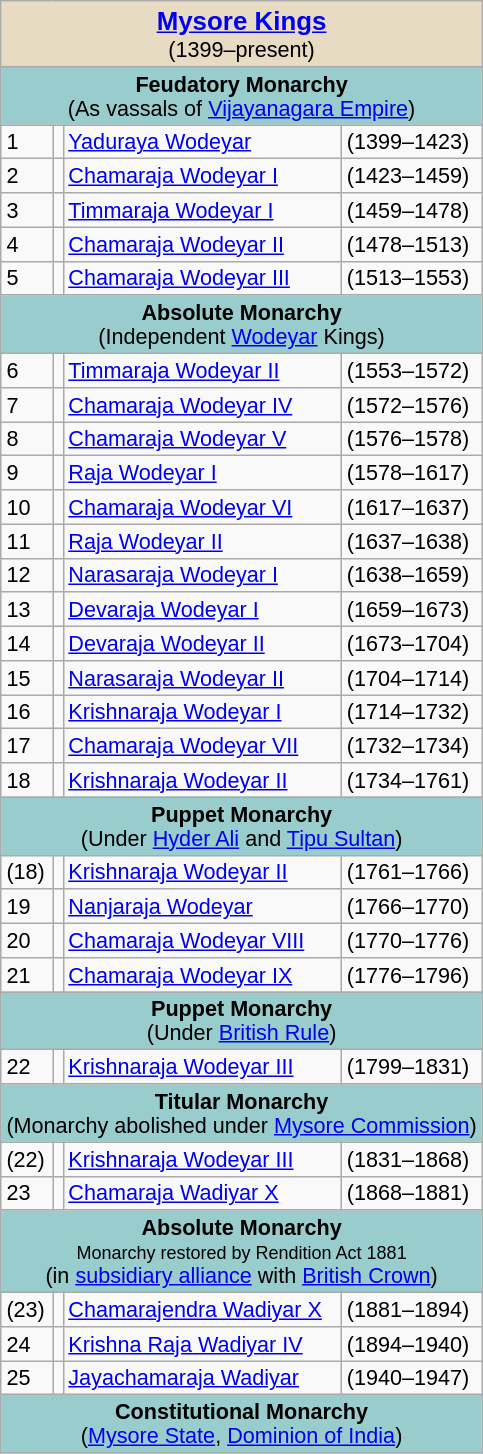<table class="wikitable" style="margin: 0 0 1em 1em; font-family: arial; font-size: 90%; border: 1px solid #cccccc;">
<tr>
<td colspan="4" style="text-align:center;background-color:#e7dcc3"><big><a href='#'><strong>Mysore Kings</strong></a></big><br>(1399–present)</td>
</tr>
<tr style="text-align:center;background-color:#99CCCC">
<td colspan="4"><strong>Feudatory Monarchy</strong><br>(As vassals of <a href='#'>Vijayanagara Empire</a>)<br></td>
</tr>
<tr>
<td>1</td>
<td></td>
<td><a href='#'>Yaduraya Wodeyar</a></td>
<td>(1399–1423)</td>
</tr>
<tr>
<td>2</td>
<td></td>
<td><a href='#'>Chamaraja Wodeyar I</a></td>
<td>(1423–1459)</td>
</tr>
<tr>
<td>3</td>
<td></td>
<td><a href='#'>Timmaraja Wodeyar I</a></td>
<td>(1459–1478)</td>
</tr>
<tr>
<td>4</td>
<td></td>
<td><a href='#'>Chamaraja Wodeyar II</a></td>
<td>(1478–1513)</td>
</tr>
<tr>
<td>5</td>
<td></td>
<td><a href='#'>Chamaraja Wodeyar III</a></td>
<td>(1513–1553)</td>
</tr>
<tr style="text-align:center;background-color:#99CCCC">
<td colspan="4"><strong>Absolute Monarchy</strong><br>(Independent <a href='#'>Wodeyar</a> Kings)<br></td>
</tr>
<tr>
<td>6</td>
<td></td>
<td><a href='#'>Timmaraja Wodeyar II</a></td>
<td>(1553–1572)</td>
</tr>
<tr>
<td>7</td>
<td></td>
<td><a href='#'>Chamaraja Wodeyar IV</a></td>
<td>(1572–1576)</td>
</tr>
<tr>
<td>8</td>
<td></td>
<td><a href='#'>Chamaraja Wodeyar V</a></td>
<td>(1576–1578)</td>
</tr>
<tr>
<td>9</td>
<td></td>
<td><a href='#'>Raja Wodeyar I</a></td>
<td>(1578–1617)</td>
</tr>
<tr>
<td>10</td>
<td></td>
<td><a href='#'>Chamaraja Wodeyar VI</a></td>
<td>(1617–1637)</td>
</tr>
<tr>
<td>11</td>
<td></td>
<td><a href='#'>Raja Wodeyar II</a></td>
<td>(1637–1638)</td>
</tr>
<tr>
<td>12</td>
<td></td>
<td><a href='#'>Narasaraja Wodeyar I</a></td>
<td>(1638–1659)</td>
</tr>
<tr>
<td>13</td>
<td></td>
<td><a href='#'>Devaraja Wodeyar I</a></td>
<td>(1659–1673)</td>
</tr>
<tr>
<td>14</td>
<td></td>
<td><a href='#'>Devaraja Wodeyar II</a></td>
<td>(1673–1704)</td>
</tr>
<tr>
<td>15</td>
<td></td>
<td><a href='#'>Narasaraja Wodeyar II</a></td>
<td>(1704–1714)</td>
</tr>
<tr>
<td>16</td>
<td></td>
<td><a href='#'>Krishnaraja Wodeyar I</a></td>
<td>(1714–1732)</td>
</tr>
<tr>
<td>17</td>
<td></td>
<td><a href='#'>Chamaraja Wodeyar VII</a></td>
<td>(1732–1734)</td>
</tr>
<tr>
<td>18</td>
<td></td>
<td><a href='#'>Krishnaraja Wodeyar II</a></td>
<td>(1734–1761)</td>
</tr>
<tr style="text-align:center;background-color:#99CCCC">
<td colspan="4"><strong>Puppet Monarchy</strong><br>(Under <a href='#'>Hyder Ali</a> and <a href='#'>Tipu Sultan</a>)<br></td>
</tr>
<tr>
<td>(18)</td>
<td></td>
<td><a href='#'>Krishnaraja Wodeyar II</a></td>
<td>(1761–1766)</td>
</tr>
<tr>
<td>19</td>
<td></td>
<td><a href='#'>Nanjaraja Wodeyar</a></td>
<td>(1766–1770)</td>
</tr>
<tr>
<td>20</td>
<td></td>
<td><a href='#'>Chamaraja Wodeyar VIII</a></td>
<td>(1770–1776)</td>
</tr>
<tr>
<td>21</td>
<td></td>
<td><a href='#'>Chamaraja Wodeyar IX</a></td>
<td>(1776–1796)</td>
</tr>
<tr style="text-align:center;background-color:#99CCCC">
<td colspan="4"><strong>Puppet Monarchy</strong><br>(Under <a href='#'>British Rule</a>)<br></td>
</tr>
<tr>
<td>22</td>
<td></td>
<td><a href='#'>Krishnaraja Wodeyar III</a></td>
<td>(1799–1831)</td>
</tr>
<tr style="text-align:center;background-color:#99CCCC">
<td colspan="4"><strong>Titular Monarchy</strong><br>(Monarchy abolished under <a href='#'>Mysore Commission</a>)<br></td>
</tr>
<tr>
<td>(22)</td>
<td></td>
<td><a href='#'>Krishnaraja Wodeyar III</a></td>
<td>(1831–1868)</td>
</tr>
<tr>
<td>23</td>
<td></td>
<td><a href='#'>Chamaraja Wadiyar X</a></td>
<td>(1868–1881)</td>
</tr>
<tr style="text-align:center;background-color:#99CCCC">
<td colspan="4"><strong>Absolute Monarchy</strong><br><small>Monarchy restored by Rendition Act 1881</small><br>(in <a href='#'>subsidiary alliance</a> with <a href='#'>British Crown</a>)<br></td>
</tr>
<tr>
<td>(23)</td>
<td></td>
<td><a href='#'>Chamarajendra Wadiyar X</a></td>
<td>(1881–1894)</td>
</tr>
<tr>
<td>24</td>
<td></td>
<td><a href='#'>Krishna Raja Wadiyar IV</a></td>
<td>(1894–1940)</td>
</tr>
<tr>
<td>25</td>
<td></td>
<td><a href='#'>Jayachamaraja Wadiyar</a></td>
<td>(1940–1947)</td>
</tr>
<tr style="text-align:center;background-color:#99CCCC">
<td colspan="4"><strong>Constitutional Monarchy</strong> <br>(<a href='#'>Mysore State</a>, <a href='#'>Dominion of India</a>)<br></td>
</tr>
</table>
